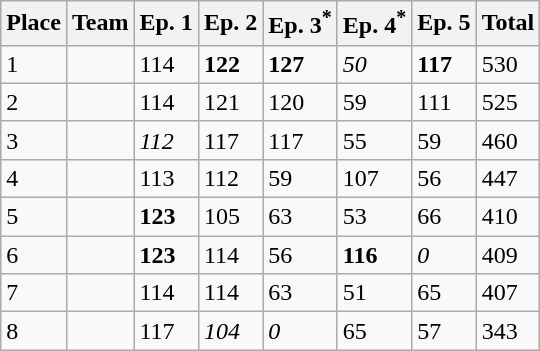<table class="wikitable sortable" border="1">
<tr>
<th class=unsortable>Place</th>
<th>Team</th>
<th>Ep. 1</th>
<th>Ep. 2</th>
<th>Ep. 3<sup>*</sup></th>
<th>Ep. 4<sup>*</sup></th>
<th>Ep. 5</th>
<th>Total</th>
</tr>
<tr>
<td>1</td>
<td></td>
<td>114</td>
<td><span><strong>122</strong></span></td>
<td><span><strong>127</strong></span></td>
<td><span><em>50</em></span></td>
<td><span><strong>117</strong></span></td>
<td>530</td>
</tr>
<tr>
<td>2</td>
<td></td>
<td>114</td>
<td>121</td>
<td>120</td>
<td>59</td>
<td>111</td>
<td>525</td>
</tr>
<tr>
<td>3</td>
<td></td>
<td><span><em>112</em></span></td>
<td>117</td>
<td>117</td>
<td>55</td>
<td>59</td>
<td>460</td>
</tr>
<tr>
<td>4</td>
<td></td>
<td>113</td>
<td>112</td>
<td>59</td>
<td>107</td>
<td>56</td>
<td>447</td>
</tr>
<tr>
<td>5</td>
<td></td>
<td><span><strong>123</strong></span></td>
<td>105</td>
<td>63</td>
<td>53</td>
<td>66</td>
<td>410</td>
</tr>
<tr>
<td>6</td>
<td></td>
<td><span><strong>123</strong></span></td>
<td>114</td>
<td>56</td>
<td><span><strong>116</strong></span></td>
<td><span><em>0</em></span></td>
<td>409</td>
</tr>
<tr>
<td>7</td>
<td></td>
<td>114</td>
<td>114</td>
<td>63</td>
<td>51</td>
<td>65</td>
<td>407</td>
</tr>
<tr>
<td>8</td>
<td></td>
<td>117</td>
<td><span><em>104</em></span></td>
<td><span><em>0</em></span></td>
<td>65</td>
<td>57</td>
<td>343</td>
</tr>
</table>
